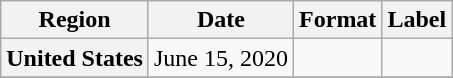<table class="wikitable plainrowheaders" style="text-align:center;">
<tr>
<th>Region</th>
<th>Date</th>
<th>Format</th>
<th>Label</th>
</tr>
<tr>
<th scope="row">United States</th>
<td>June 15, 2020</td>
<td></td>
<td></td>
</tr>
<tr>
</tr>
</table>
